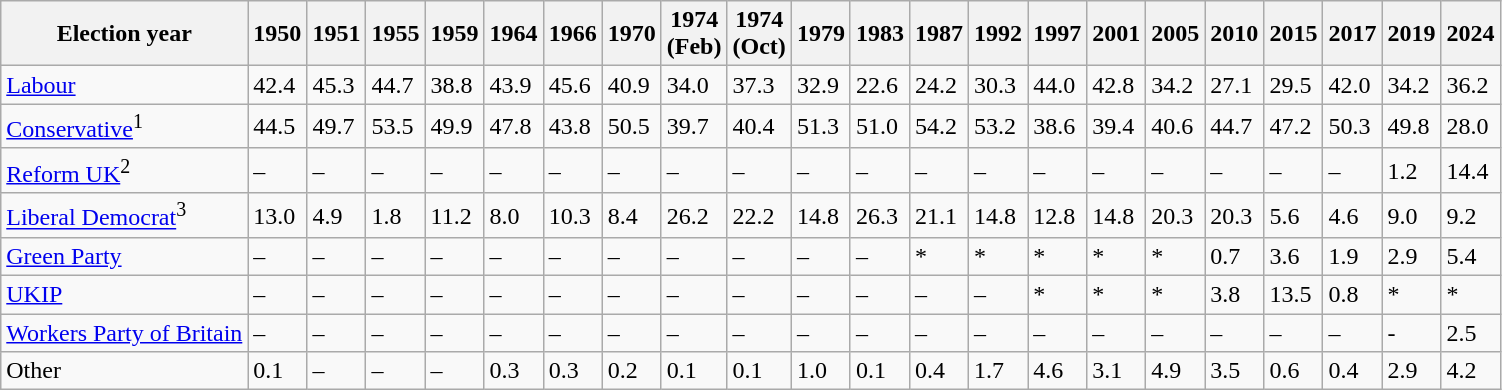<table class="wikitable">
<tr>
<th>Election year</th>
<th>1950</th>
<th>1951</th>
<th>1955</th>
<th>1959</th>
<th>1964</th>
<th>1966</th>
<th>1970</th>
<th>1974<br>(Feb)</th>
<th>1974<br>(Oct)</th>
<th>1979</th>
<th>1983</th>
<th>1987</th>
<th>1992</th>
<th>1997</th>
<th>2001</th>
<th>2005</th>
<th>2010</th>
<th>2015</th>
<th>2017</th>
<th>2019</th>
<th>2024</th>
</tr>
<tr>
<td><a href='#'>Labour</a></td>
<td>42.4</td>
<td>45.3</td>
<td>44.7</td>
<td>38.8</td>
<td>43.9</td>
<td>45.6</td>
<td>40.9</td>
<td>34.0</td>
<td>37.3</td>
<td>32.9</td>
<td>22.6</td>
<td>24.2</td>
<td>30.3</td>
<td>44.0</td>
<td>42.8</td>
<td>34.2</td>
<td>27.1</td>
<td>29.5</td>
<td>42.0</td>
<td>34.2</td>
<td>36.2</td>
</tr>
<tr>
<td><a href='#'>Conservative</a><sup>1</sup></td>
<td>44.5</td>
<td>49.7</td>
<td>53.5</td>
<td>49.9</td>
<td>47.8</td>
<td>43.8</td>
<td>50.5</td>
<td>39.7</td>
<td>40.4</td>
<td>51.3</td>
<td>51.0</td>
<td>54.2</td>
<td>53.2</td>
<td>38.6</td>
<td>39.4</td>
<td>40.6</td>
<td>44.7</td>
<td>47.2</td>
<td>50.3</td>
<td>49.8</td>
<td>28.0</td>
</tr>
<tr>
<td><a href='#'>Reform UK</a><sup>2</sup></td>
<td>–</td>
<td>–</td>
<td>–</td>
<td>–</td>
<td>–</td>
<td>–</td>
<td>–</td>
<td>–</td>
<td>–</td>
<td>–</td>
<td>–</td>
<td>–</td>
<td>–</td>
<td>–</td>
<td>–</td>
<td>–</td>
<td>–</td>
<td>–</td>
<td>–</td>
<td>1.2</td>
<td>14.4</td>
</tr>
<tr>
<td><a href='#'>Liberal Democrat</a><sup>3</sup></td>
<td>13.0</td>
<td>4.9</td>
<td>1.8</td>
<td>11.2</td>
<td>8.0</td>
<td>10.3</td>
<td>8.4</td>
<td>26.2</td>
<td>22.2</td>
<td>14.8</td>
<td>26.3</td>
<td>21.1</td>
<td>14.8</td>
<td>12.8</td>
<td>14.8</td>
<td>20.3</td>
<td>20.3</td>
<td>5.6</td>
<td>4.6</td>
<td>9.0</td>
<td>9.2</td>
</tr>
<tr>
<td><a href='#'>Green Party</a></td>
<td>–</td>
<td>–</td>
<td>–</td>
<td>–</td>
<td>–</td>
<td>–</td>
<td>–</td>
<td>–</td>
<td>–</td>
<td>–</td>
<td>–</td>
<td>*</td>
<td>*</td>
<td>*</td>
<td>*</td>
<td>*</td>
<td>0.7</td>
<td>3.6</td>
<td>1.9</td>
<td>2.9</td>
<td>5.4</td>
</tr>
<tr>
<td><a href='#'>UKIP</a></td>
<td>–</td>
<td>–</td>
<td>–</td>
<td>–</td>
<td>–</td>
<td>–</td>
<td>–</td>
<td>–</td>
<td>–</td>
<td>–</td>
<td>–</td>
<td>–</td>
<td>–</td>
<td>*</td>
<td>*</td>
<td>*</td>
<td>3.8</td>
<td>13.5</td>
<td>0.8</td>
<td>*</td>
<td>*</td>
</tr>
<tr>
<td><a href='#'>Workers Party of Britain</a></td>
<td>–</td>
<td>–</td>
<td>–</td>
<td>–</td>
<td>–</td>
<td>–</td>
<td>–</td>
<td>–</td>
<td>–</td>
<td>–</td>
<td>–</td>
<td>–</td>
<td>–</td>
<td>–</td>
<td>–</td>
<td>–</td>
<td>–</td>
<td>–</td>
<td>–</td>
<td>-</td>
<td>2.5</td>
</tr>
<tr>
<td>Other</td>
<td>0.1</td>
<td>–</td>
<td>–</td>
<td>–</td>
<td>0.3</td>
<td>0.3</td>
<td>0.2</td>
<td>0.1</td>
<td>0.1</td>
<td>1.0</td>
<td>0.1</td>
<td>0.4</td>
<td>1.7</td>
<td>4.6</td>
<td>3.1</td>
<td>4.9</td>
<td>3.5</td>
<td>0.6</td>
<td>0.4</td>
<td>2.9</td>
<td>4.2</td>
</tr>
</table>
